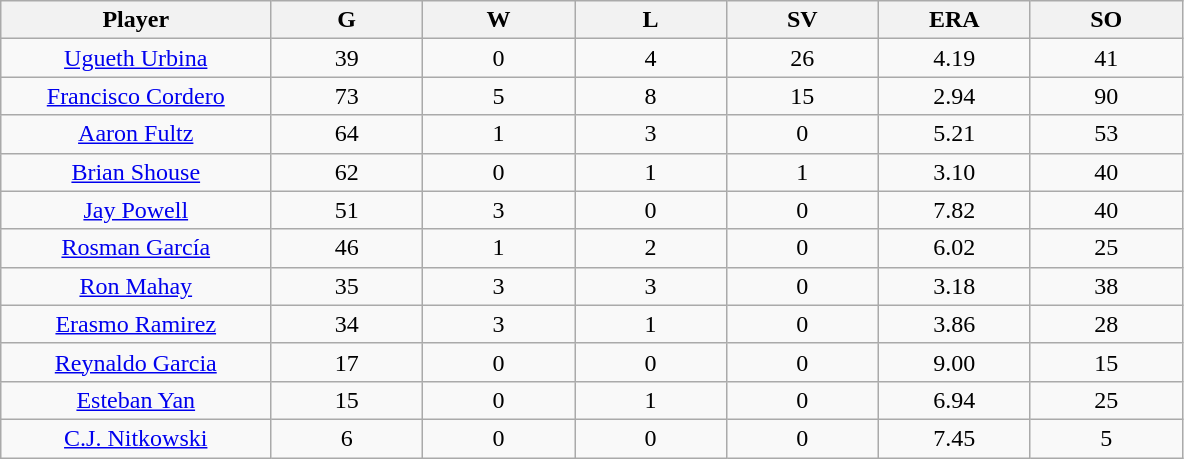<table class="wikitable sortable">
<tr>
<th bgcolor="#DDDDFF" width="16%">Player</th>
<th bgcolor="#DDDDFF" width="9%">G</th>
<th bgcolor="#DDDDFF" width="9%">W</th>
<th bgcolor="#DDDDFF" width="9%">L</th>
<th bgcolor="#DDDDFF" width="9%">SV</th>
<th bgcolor="#DDDDFF" width="9%">ERA</th>
<th bgcolor="#DDDDFF" width="9%">SO</th>
</tr>
<tr align=center>
<td><a href='#'>Ugueth Urbina</a></td>
<td>39</td>
<td>0</td>
<td>4</td>
<td>26</td>
<td>4.19</td>
<td>41</td>
</tr>
<tr align=center>
<td><a href='#'>Francisco Cordero</a></td>
<td>73</td>
<td>5</td>
<td>8</td>
<td>15</td>
<td>2.94</td>
<td>90</td>
</tr>
<tr align=center>
<td><a href='#'>Aaron Fultz</a></td>
<td>64</td>
<td>1</td>
<td>3</td>
<td>0</td>
<td>5.21</td>
<td>53</td>
</tr>
<tr align=center>
<td><a href='#'>Brian Shouse</a></td>
<td>62</td>
<td>0</td>
<td>1</td>
<td>1</td>
<td>3.10</td>
<td>40</td>
</tr>
<tr align=center>
<td><a href='#'>Jay Powell</a></td>
<td>51</td>
<td>3</td>
<td>0</td>
<td>0</td>
<td>7.82</td>
<td>40</td>
</tr>
<tr align=center>
<td><a href='#'>Rosman García</a></td>
<td>46</td>
<td>1</td>
<td>2</td>
<td>0</td>
<td>6.02</td>
<td>25</td>
</tr>
<tr align=center>
<td><a href='#'>Ron Mahay</a></td>
<td>35</td>
<td>3</td>
<td>3</td>
<td>0</td>
<td>3.18</td>
<td>38</td>
</tr>
<tr align=center>
<td><a href='#'>Erasmo Ramirez</a></td>
<td>34</td>
<td>3</td>
<td>1</td>
<td>0</td>
<td>3.86</td>
<td>28</td>
</tr>
<tr align=center>
<td><a href='#'>Reynaldo Garcia</a></td>
<td>17</td>
<td>0</td>
<td>0</td>
<td>0</td>
<td>9.00</td>
<td>15</td>
</tr>
<tr align=center>
<td><a href='#'>Esteban Yan</a></td>
<td>15</td>
<td>0</td>
<td>1</td>
<td>0</td>
<td>6.94</td>
<td>25</td>
</tr>
<tr align=center>
<td><a href='#'>C.J. Nitkowski</a></td>
<td>6</td>
<td>0</td>
<td>0</td>
<td>0</td>
<td>7.45</td>
<td>5</td>
</tr>
</table>
